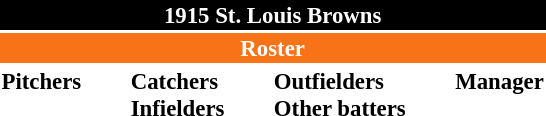<table class="toccolours" style="font-size: 95%;">
<tr>
<th colspan="10" style="background-color: black; color: white; text-align: center;">1915 St. Louis Browns</th>
</tr>
<tr>
<td colspan="10" style="background-color: #F87217; color: white; text-align: center;"><strong>Roster</strong></td>
</tr>
<tr>
<td valign="top"><strong>Pitchers</strong><br>



















</td>
<td width="25px"></td>
<td valign="top"><strong>Catchers</strong><br>




<strong>Infielders</strong>










</td>
<td width="25px"></td>
<td valign="top"><strong>Outfielders</strong><br>







<strong>Other batters</strong>
</td>
<td width="25px"></td>
<td valign="top"><strong>Manager</strong><br></td>
</tr>
<tr>
</tr>
</table>
